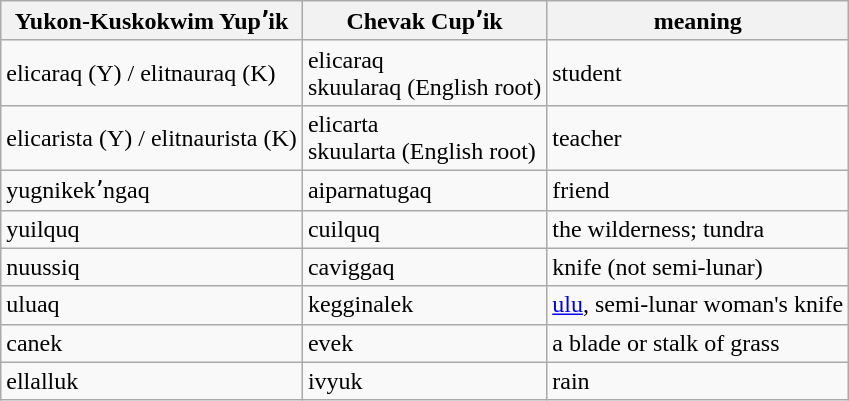<table class=wikitable>
<tr>
<th>Yukon-Kuskokwim Yupʼik</th>
<th>Chevak Cupʼik</th>
<th>meaning</th>
</tr>
<tr>
<td>elicaraq (Y) / elitnauraq (K)</td>
<td>elicaraq <br> skuularaq (English root)</td>
<td>student</td>
</tr>
<tr>
<td>elicarista (Y) / elitnaurista (K)</td>
<td>elicarta <br> skuularta (English root)</td>
<td>teacher</td>
</tr>
<tr>
<td>yugnikekʼngaq</td>
<td>aiparnatugaq</td>
<td>friend</td>
</tr>
<tr>
<td>yuilquq</td>
<td>cuilquq</td>
<td>the wilderness; tundra</td>
</tr>
<tr>
<td>nuussiq</td>
<td>caviggaq</td>
<td>knife (not semi-lunar)</td>
</tr>
<tr>
<td>uluaq</td>
<td>kegginalek</td>
<td><a href='#'>ulu</a>, semi-lunar woman's knife</td>
</tr>
<tr>
<td>canek</td>
<td>evek</td>
<td>a blade or stalk of grass</td>
</tr>
<tr>
<td>ellalluk</td>
<td>ivyuk</td>
<td>rain</td>
</tr>
</table>
